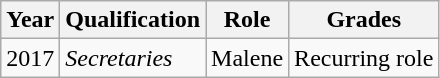<table class="wikitable">
<tr>
<th>Year</th>
<th>Qualification</th>
<th>Role</th>
<th>Grades</th>
</tr>
<tr>
<td>2017</td>
<td><em>Secretaries</em></td>
<td>Malene</td>
<td>Recurring role</td>
</tr>
</table>
